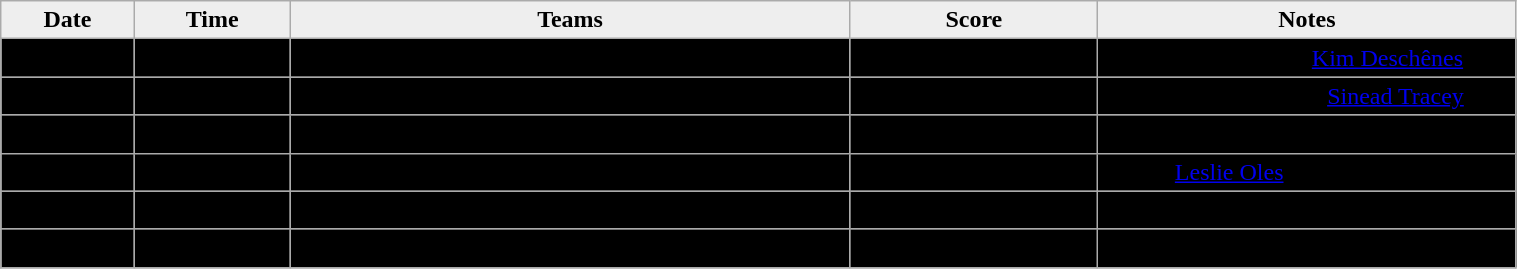<table class="wikitable" width="80%">
<tr align="center"  style=" background:#EEEEEE; color:#000000;">
<td><strong>Date</strong></td>
<td><strong>Time</strong></td>
<td><strong>Teams</strong></td>
<td><strong>Score</strong></td>
<td><strong>Notes</strong></td>
</tr>
<tr align="center" bgcolor=" ">
<td>March 8</td>
<td>15:30 MST</td>
<td>Pool A #1: No. 6 Montréal vs. No. 1 Laurier</td>
<td>Montréal  wins 6–5</td>
<td>2 goals score by <a href='#'>Kim Deschênes</a></td>
</tr>
<tr align="center" bgcolor=" ">
<td>March 8</td>
<td>19:00 MST</td>
<td>Pool B #1: No. 3 Calgary vs. No. 2 McGill</td>
<td>Calgary  wins 1–0</td>
<td>The goal score by <a href='#'>Sinead Tracey</a></td>
</tr>
<tr align="center" bgcolor=" ">
<td>March 9</td>
<td>15:30 MST</td>
<td>Pool A #2: No. 1 Laurier vs. No. 4 UPEI</td>
<td>Laurier  wins 3–0</td>
<td></td>
</tr>
<tr align="center" bgcolor=" ">
<td>March 9</td>
<td>19:00 MST</td>
<td>Pool B #2: No. 2 McGill vs. No. 5 Alberta</td>
<td>McGill  wins 4–0</td>
<td><a href='#'>Leslie Oles</a> score two goals</td>
</tr>
<tr align="center" bgcolor=" ">
<td>March 10</td>
<td>15:30 MST</td>
<td>Pool A #3: No. 6 Montreal vs. No. 4 UPEI</td>
<td>Montreal  wins 4–1</td>
<td></td>
</tr>
<tr align="center" bgcolor=" ">
<td>March 10</td>
<td>19:00 MST</td>
<td>Pool B #3: No. 3 Calgary vs. No. 5 Alberta</td>
<td>Calgary  wins 4–2</td>
<td></td>
</tr>
<tr align="center" bgcolor=" ">
</tr>
</table>
